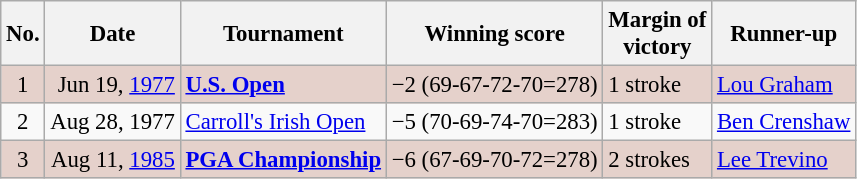<table class="wikitable" style="font-size:95%;">
<tr>
<th>No.</th>
<th>Date</th>
<th>Tournament</th>
<th>Winning score</th>
<th>Margin of<br>victory</th>
<th>Runner-up</th>
</tr>
<tr style="background:#e5d1cb;">
<td align=center>1</td>
<td align=right>Jun 19, <a href='#'>1977</a></td>
<td><strong><a href='#'>U.S. Open</a></strong></td>
<td>−2 (69-67-72-70=278)</td>
<td>1 stroke</td>
<td> <a href='#'>Lou Graham</a></td>
</tr>
<tr>
<td align=center>2</td>
<td>Aug 28, 1977</td>
<td><a href='#'>Carroll's Irish Open</a></td>
<td>−5 (70-69-74-70=283)</td>
<td>1 stroke</td>
<td> <a href='#'>Ben Crenshaw</a></td>
</tr>
<tr style="background:#e5d1cb;">
<td align=center>3</td>
<td align=right>Aug 11, <a href='#'>1985</a></td>
<td><strong><a href='#'>PGA Championship</a></strong></td>
<td>−6 (67-69-70-72=278)</td>
<td>2 strokes</td>
<td> <a href='#'>Lee Trevino</a></td>
</tr>
</table>
